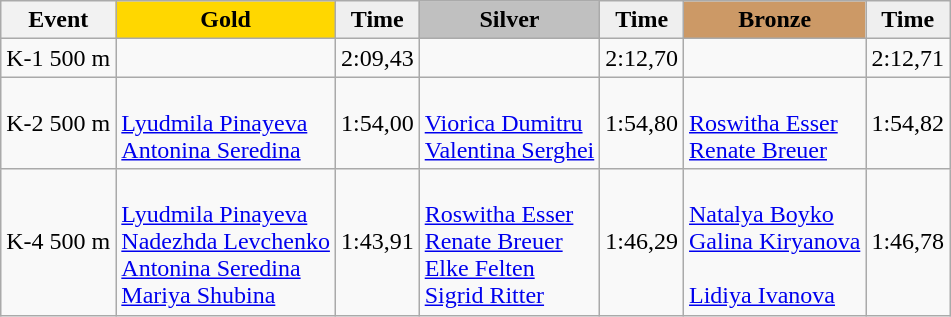<table class="wikitable">
<tr>
<th>Event</th>
<td align=center bgcolor="gold"><strong>Gold</strong></td>
<td align=center bgcolor="EFEFEF"><strong>Time</strong></td>
<td align=center bgcolor="silver"><strong>Silver</strong></td>
<td align=center bgcolor="EFEFEF"><strong>Time</strong></td>
<td align=center bgcolor="CC9966"><strong>Bronze</strong></td>
<td align=center bgcolor="EFEFEF"><strong>Time</strong></td>
</tr>
<tr>
<td>K-1 500 m</td>
<td></td>
<td>2:09,43</td>
<td></td>
<td>2:12,70</td>
<td></td>
<td>2:12,71</td>
</tr>
<tr>
<td>K-2 500 m</td>
<td><br><a href='#'>Lyudmila Pinayeva</a><br><a href='#'>Antonina Seredina</a></td>
<td>1:54,00</td>
<td><br><a href='#'>Viorica Dumitru</a><br><a href='#'>Valentina Serghei</a></td>
<td>1:54,80</td>
<td><br><a href='#'>Roswitha Esser</a><br><a href='#'>Renate Breuer</a></td>
<td>1:54,82</td>
</tr>
<tr>
<td>K-4 500 m</td>
<td><br><a href='#'>Lyudmila Pinayeva</a><br><a href='#'>Nadezhda Levchenko</a><br><a href='#'>Antonina Seredina</a><br><a href='#'>Mariya Shubina</a></td>
<td>1:43,91</td>
<td><br><a href='#'>Roswitha Esser</a><br><a href='#'>Renate Breuer</a><br><a href='#'>Elke Felten</a><br><a href='#'>Sigrid Ritter</a></td>
<td>1:46,29</td>
<td><br><a href='#'>Natalya Boyko</a><br><a href='#'>Galina Kiryanova</a><br><br><a href='#'>Lidiya Ivanova</a></td>
<td>1:46,78</td>
</tr>
</table>
